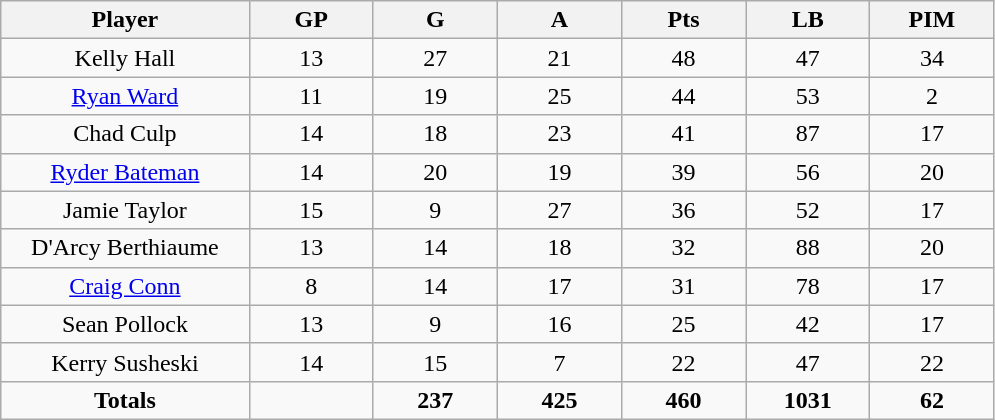<table class="wikitable sortable">
<tr align=center>
<th width="20%">Player</th>
<th width="10%">GP</th>
<th width="10%">G</th>
<th width="10%">A</th>
<th width="10%">Pts</th>
<th width="10%">LB</th>
<th width="10%">PIM</th>
</tr>
<tr align=center>
<td>Kelly Hall</td>
<td>13</td>
<td>27</td>
<td>21</td>
<td>48</td>
<td>47</td>
<td>34</td>
</tr>
<tr align=center>
<td><a href='#'>Ryan Ward</a></td>
<td>11</td>
<td>19</td>
<td>25</td>
<td>44</td>
<td>53</td>
<td>2</td>
</tr>
<tr align=center>
<td>Chad Culp</td>
<td>14</td>
<td>18</td>
<td>23</td>
<td>41</td>
<td>87</td>
<td>17</td>
</tr>
<tr align=center>
<td><a href='#'>Ryder Bateman</a></td>
<td>14</td>
<td>20</td>
<td>19</td>
<td>39</td>
<td>56</td>
<td>20</td>
</tr>
<tr align=center>
<td>Jamie Taylor</td>
<td>15</td>
<td>9</td>
<td>27</td>
<td>36</td>
<td>52</td>
<td>17</td>
</tr>
<tr align=center>
<td>D'Arcy Berthiaume</td>
<td>13</td>
<td>14</td>
<td>18</td>
<td>32</td>
<td>88</td>
<td>20</td>
</tr>
<tr align=center>
<td><a href='#'>Craig Conn</a></td>
<td>8</td>
<td>14</td>
<td>17</td>
<td>31</td>
<td>78</td>
<td>17</td>
</tr>
<tr align=center>
<td>Sean Pollock</td>
<td>13</td>
<td>9</td>
<td>16</td>
<td>25</td>
<td>42</td>
<td>17</td>
</tr>
<tr align=center>
<td>Kerry Susheski</td>
<td>14</td>
<td>15</td>
<td>7</td>
<td>22</td>
<td>47</td>
<td>22</td>
</tr>
<tr align=center>
<td><strong>Totals</strong></td>
<td></td>
<td><strong>237</strong></td>
<td><strong>425</strong></td>
<td><strong>460</strong></td>
<td><strong>1031</strong></td>
<td><strong>62</strong></td>
</tr>
</table>
